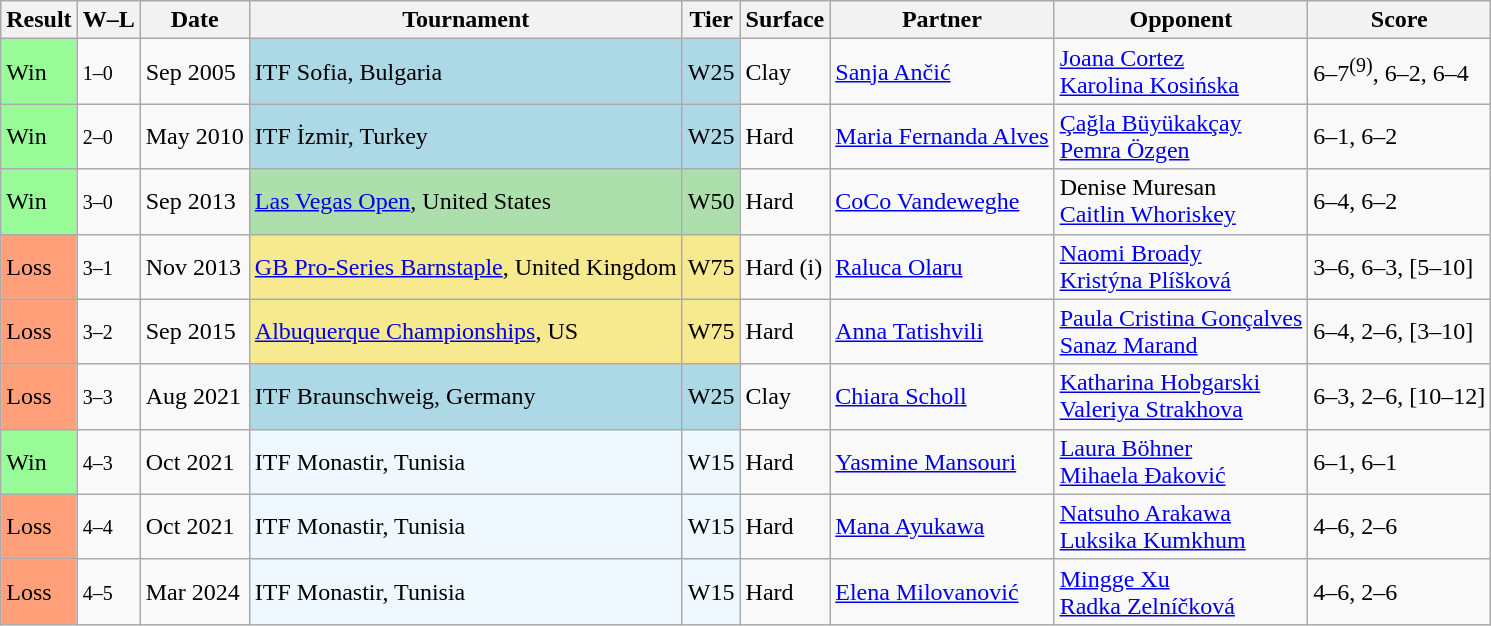<table class="sortable wikitable">
<tr>
<th>Result</th>
<th class="unsortable">W–L</th>
<th>Date</th>
<th>Tournament</th>
<th>Tier</th>
<th>Surface</th>
<th>Partner</th>
<th>Opponent</th>
<th class="unsortable">Score</th>
</tr>
<tr>
<td style="background:#98fb98;">Win</td>
<td><small>1–0</small></td>
<td>Sep 2005</td>
<td style="background:lightblue;">ITF Sofia, Bulgaria</td>
<td style="background:lightblue;">W25</td>
<td>Clay</td>
<td> <a href='#'>Sanja Ančić</a></td>
<td> <a href='#'>Joana Cortez</a> <br>  <a href='#'>Karolina Kosińska</a></td>
<td>6–7<sup>(9)</sup>, 6–2, 6–4</td>
</tr>
<tr>
<td style="background:#98fb98;">Win</td>
<td><small>2–0</small></td>
<td>May 2010</td>
<td style="background:lightblue;">ITF İzmir, Turkey</td>
<td style="background:lightblue;">W25</td>
<td>Hard</td>
<td> <a href='#'>Maria Fernanda Alves</a></td>
<td> <a href='#'>Çağla Büyükakçay</a> <br>  <a href='#'>Pemra Özgen</a></td>
<td>6–1, 6–2</td>
</tr>
<tr>
<td style="background:#98fb98;">Win</td>
<td><small>3–0</small></td>
<td>Sep 2013</td>
<td style="background:#addfad;"><a href='#'>Las Vegas Open</a>, United States</td>
<td style="background:#addfad;">W50</td>
<td>Hard</td>
<td> <a href='#'>CoCo Vandeweghe</a></td>
<td> Denise Muresan <br>  <a href='#'>Caitlin Whoriskey</a></td>
<td>6–4, 6–2</td>
</tr>
<tr>
<td style="background:#ffa07a;">Loss</td>
<td><small>3–1</small></td>
<td>Nov 2013</td>
<td style="background:#f7e98e;"><a href='#'>GB Pro-Series Barnstaple</a>, United Kingdom</td>
<td style="background:#f7e98e;">W75</td>
<td>Hard (i)</td>
<td> <a href='#'>Raluca Olaru</a></td>
<td> <a href='#'>Naomi Broady</a> <br>  <a href='#'>Kristýna Plíšková</a></td>
<td>3–6, 6–3, [5–10]</td>
</tr>
<tr>
<td style="background:#ffa07a;">Loss</td>
<td><small>3–2</small></td>
<td>Sep 2015</td>
<td style="background:#f7e98e;"><a href='#'>Albuquerque Championships</a>, US</td>
<td style="background:#f7e98e;">W75</td>
<td>Hard</td>
<td> <a href='#'>Anna Tatishvili</a></td>
<td> <a href='#'>Paula Cristina Gonçalves</a> <br>  <a href='#'>Sanaz Marand</a></td>
<td>6–4, 2–6, [3–10]</td>
</tr>
<tr>
<td style="background:#ffa07a;">Loss</td>
<td><small>3–3</small></td>
<td>Aug 2021</td>
<td style="background:lightblue;">ITF Braunschweig, Germany</td>
<td style="background:lightblue;">W25</td>
<td>Clay</td>
<td> <a href='#'>Chiara Scholl</a></td>
<td> <a href='#'>Katharina Hobgarski</a> <br>  <a href='#'>Valeriya Strakhova</a></td>
<td>6–3, 2–6, [10–12]</td>
</tr>
<tr>
<td style="background:#98fb98;">Win</td>
<td><small>4–3</small></td>
<td>Oct 2021</td>
<td style="background:#f0f8ff;">ITF Monastir, Tunisia</td>
<td style="background:#f0f8ff;">W15</td>
<td>Hard</td>
<td> <a href='#'>Yasmine Mansouri</a></td>
<td> <a href='#'>Laura Böhner</a> <br>  <a href='#'>Mihaela Đaković</a></td>
<td>6–1, 6–1</td>
</tr>
<tr>
<td style="background:#ffa07a;">Loss</td>
<td><small>4–4</small></td>
<td>Oct 2021</td>
<td style="background:#f0f8ff;">ITF Monastir, Tunisia</td>
<td style="background:#f0f8ff;">W15</td>
<td>Hard</td>
<td> <a href='#'>Mana Ayukawa</a></td>
<td> <a href='#'>Natsuho Arakawa</a> <br>  <a href='#'>Luksika Kumkhum</a></td>
<td>4–6, 2–6</td>
</tr>
<tr>
<td style="background:#ffa07a;">Loss</td>
<td><small>4–5</small></td>
<td>Mar 2024</td>
<td style="background:#f0f8ff;">ITF Monastir, Tunisia</td>
<td style="background:#f0f8ff;">W15</td>
<td>Hard</td>
<td> <a href='#'>Elena Milovanović</a></td>
<td> <a href='#'>Mingge Xu</a> <br>  <a href='#'>Radka Zelníčková</a></td>
<td>4–6, 2–6</td>
</tr>
</table>
